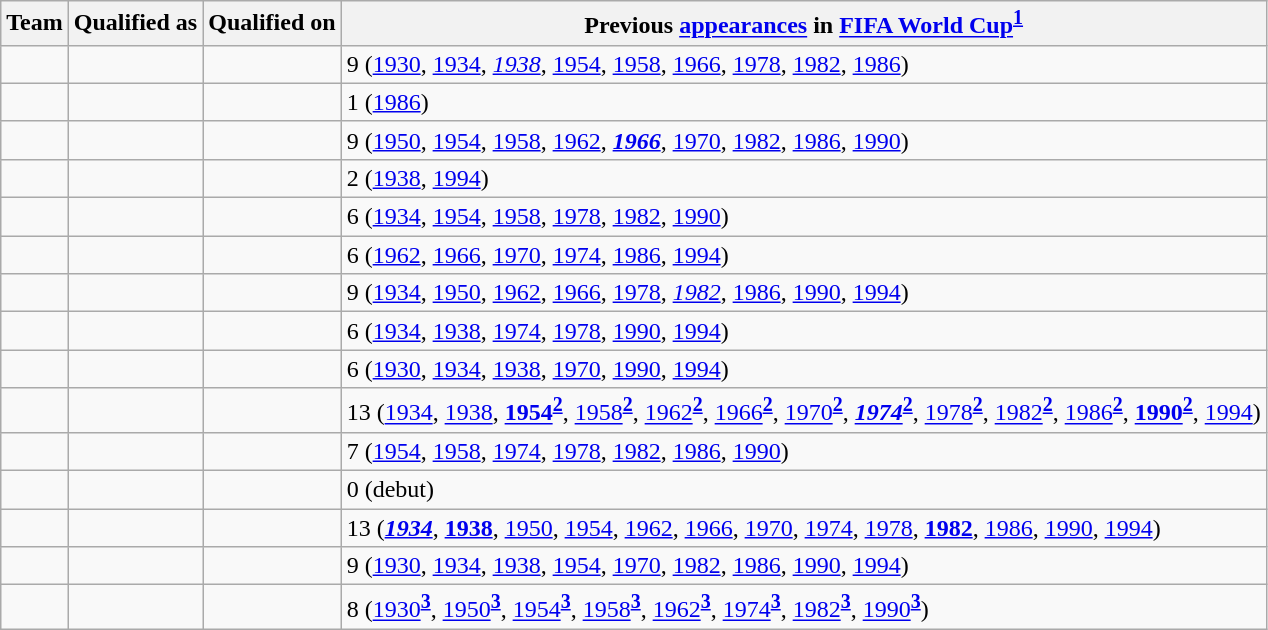<table class="wikitable sortable">
<tr>
<th>Team</th>
<th>Qualified as</th>
<th>Qualified on</th>
<th data-sort-type="number">Previous <a href='#'>appearances</a> in <a href='#'>FIFA World Cup</a><sup><strong><a href='#'>1</a></strong></sup></th>
</tr>
<tr>
<td></td>
<td></td>
<td></td>
<td>9 (<a href='#'>1930</a>, <a href='#'>1934</a>, <em><a href='#'>1938</a></em>, <a href='#'>1954</a>, <a href='#'>1958</a>, <a href='#'>1966</a>, <a href='#'>1978</a>, <a href='#'>1982</a>, <a href='#'>1986</a>)</td>
</tr>
<tr>
<td></td>
<td></td>
<td></td>
<td>1 (<a href='#'>1986</a>)</td>
</tr>
<tr>
<td></td>
<td></td>
<td></td>
<td>9 (<a href='#'>1950</a>, <a href='#'>1954</a>, <a href='#'>1958</a>, <a href='#'>1962</a>, <strong><em><a href='#'>1966</a></em></strong>, <a href='#'>1970</a>, <a href='#'>1982</a>, <a href='#'>1986</a>, <a href='#'>1990</a>)</td>
</tr>
<tr>
<td></td>
<td></td>
<td></td>
<td>2 (<a href='#'>1938</a>, <a href='#'>1994</a>)</td>
</tr>
<tr>
<td></td>
<td></td>
<td></td>
<td>6 (<a href='#'>1934</a>, <a href='#'>1954</a>, <a href='#'>1958</a>, <a href='#'>1978</a>, <a href='#'>1982</a>, <a href='#'>1990</a>)</td>
</tr>
<tr>
<td></td>
<td></td>
<td></td>
<td>6 (<a href='#'>1962</a>, <a href='#'>1966</a>, <a href='#'>1970</a>, <a href='#'>1974</a>, <a href='#'>1986</a>, <a href='#'>1994</a>)</td>
</tr>
<tr>
<td></td>
<td></td>
<td></td>
<td>9 (<a href='#'>1934</a>, <a href='#'>1950</a>, <a href='#'>1962</a>, <a href='#'>1966</a>, <a href='#'>1978</a>, <em><a href='#'>1982</a></em>, <a href='#'>1986</a>, <a href='#'>1990</a>, <a href='#'>1994</a>)</td>
</tr>
<tr>
<td></td>
<td></td>
<td></td>
<td>6 (<a href='#'>1934</a>, <a href='#'>1938</a>, <a href='#'>1974</a>, <a href='#'>1978</a>, <a href='#'>1990</a>, <a href='#'>1994</a>)</td>
</tr>
<tr>
<td></td>
<td></td>
<td></td>
<td>6 (<a href='#'>1930</a>, <a href='#'>1934</a>, <a href='#'>1938</a>, <a href='#'>1970</a>, <a href='#'>1990</a>, <a href='#'>1994</a>)</td>
</tr>
<tr>
<td></td>
<td></td>
<td></td>
<td>13 (<a href='#'>1934</a>, <a href='#'>1938</a>, <strong><a href='#'>1954</a></strong><sup><strong><a href='#'>2</a></strong></sup>, <a href='#'>1958</a><sup><strong><a href='#'>2</a></strong></sup>, <a href='#'>1962</a><sup><strong><a href='#'>2</a></strong></sup>, <a href='#'>1966</a><sup><strong><a href='#'>2</a></strong></sup>, <a href='#'>1970</a><sup><strong><a href='#'>2</a></strong></sup>, <strong><em><a href='#'>1974</a></em></strong><sup><strong><a href='#'>2</a></strong></sup>, <a href='#'>1978</a><sup><strong><a href='#'>2</a></strong></sup>, <a href='#'>1982</a><sup><strong><a href='#'>2</a></strong></sup>, <a href='#'>1986</a><sup><strong><a href='#'>2</a></strong></sup>, <strong><a href='#'>1990</a></strong><sup><strong><a href='#'>2</a></strong></sup>, <a href='#'>1994</a>)</td>
</tr>
<tr>
<td></td>
<td></td>
<td></td>
<td>7 (<a href='#'>1954</a>, <a href='#'>1958</a>, <a href='#'>1974</a>, <a href='#'>1978</a>, <a href='#'>1982</a>, <a href='#'>1986</a>, <a href='#'>1990</a>)</td>
</tr>
<tr>
<td></td>
<td></td>
<td></td>
<td>0 (debut)</td>
</tr>
<tr>
<td></td>
<td></td>
<td></td>
<td>13 (<strong><em><a href='#'>1934</a></em></strong>, <strong><a href='#'>1938</a></strong>, <a href='#'>1950</a>, <a href='#'>1954</a>, <a href='#'>1962</a>, <a href='#'>1966</a>, <a href='#'>1970</a>, <a href='#'>1974</a>, <a href='#'>1978</a>, <strong><a href='#'>1982</a></strong>, <a href='#'>1986</a>, <a href='#'>1990</a>, <a href='#'>1994</a>)</td>
</tr>
<tr>
<td></td>
<td></td>
<td></td>
<td>9 (<a href='#'>1930</a>, <a href='#'>1934</a>, <a href='#'>1938</a>, <a href='#'>1954</a>, <a href='#'>1970</a>, <a href='#'>1982</a>, <a href='#'>1986</a>, <a href='#'>1990</a>, <a href='#'>1994</a>)</td>
</tr>
<tr>
<td></td>
<td></td>
<td></td>
<td>8 (<a href='#'>1930</a><sup><strong><a href='#'>3</a></strong></sup>, <a href='#'>1950</a><sup><strong><a href='#'>3</a></strong></sup>, <a href='#'>1954</a><sup><strong><a href='#'>3</a></strong></sup>, <a href='#'>1958</a><sup><strong><a href='#'>3</a></strong></sup>, <a href='#'>1962</a><sup><strong><a href='#'>3</a></strong></sup>, <a href='#'>1974</a><sup><strong><a href='#'>3</a></strong></sup>, <a href='#'>1982</a><sup><strong><a href='#'>3</a></strong></sup>, <a href='#'>1990</a><sup><strong><a href='#'>3</a></strong></sup>)</td>
</tr>
</table>
